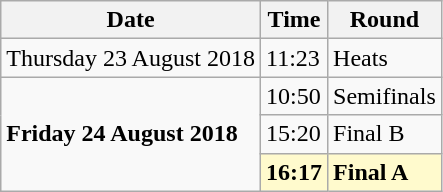<table class="wikitable">
<tr>
<th>Date</th>
<th>Time</th>
<th>Round</th>
</tr>
<tr>
<td>Thursday 23 August 2018</td>
<td>11:23</td>
<td>Heats</td>
</tr>
<tr>
<td rowspan=3><strong>Friday 24 August 2018</strong></td>
<td>10:50</td>
<td>Semifinals</td>
</tr>
<tr>
<td>15:20</td>
<td>Final B</td>
</tr>
<tr>
<td style=background:lemonchiffon><strong>16:17</strong></td>
<td style=background:lemonchiffon><strong>Final A</strong></td>
</tr>
</table>
